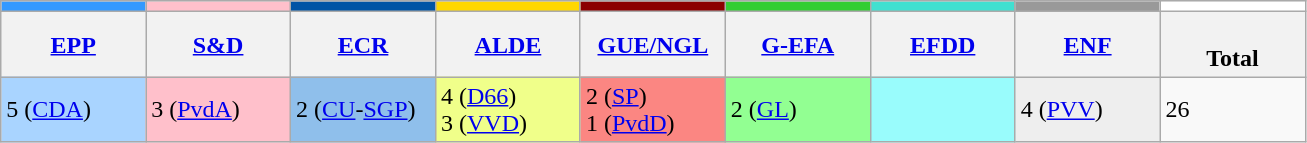<table class="wikitable">
<tr>
<th style="width:10%; background:#39f;"></th>
<th style="width:10%; background:pink;"></th>
<th style="width:10%; background:#0054A5;"></th>
<th style="width:10%; background:gold;"></th>
<th style="width:10%; background:darkRed;"></th>
<th style="width:10%; background:#32CD32;"></th>
<th style="width:10%; background:#40E0D0;"></th>
<th style="width:10%; background:#999;"></th>
<th style="width:10%; background:white;"></th>
</tr>
<tr>
<th style="width: 10%"><a href='#'>EPP</a></th>
<th style="width: 10%"><a href='#'>S&D</a></th>
<th style="width: 10%"><a href='#'>ECR</a></th>
<th style="width: 10%"><a href='#'>ALDE</a></th>
<th style="width: 10%"><a href='#'>GUE/NGL</a></th>
<th style="width: 10%"><a href='#'>G-EFA</a></th>
<th style="width: 10%"><a href='#'>EFDD</a></th>
<th style="width: 10%"><a href='#'>ENF</a></th>
<th><br>Total</th>
</tr>
<tr>
<td style="background:#a9d4ff; text-align:left;">5 (<a href='#'>CDA</a>)</td>
<td style="background:pink; text-align:left;">3 (<a href='#'>PvdA</a>)</td>
<td style="background:#8FBFEB; text-align:left;">2 (<a href='#'>CU</a>-<a href='#'>SGP</a>)</td>
<td style="background:#f0ff8a; text-align:left;">4 (<a href='#'>D66</a>)<br>3 (<a href='#'>VVD</a>)</td>
<td style="background:#FB8682; text-align:left;">2 (<a href='#'>SP</a>)<br>1 (<a href='#'>PvdD</a>)</td>
<td style="background:#92FF92; text-align:left;">2 (<a href='#'>GL</a>)</td>
<td style="background:#99FCFC; text-align:left;"></td>
<td style="background:#eee; text-align:left;">4 (<a href='#'>PVV</a>)</td>
<td>26</td>
</tr>
</table>
